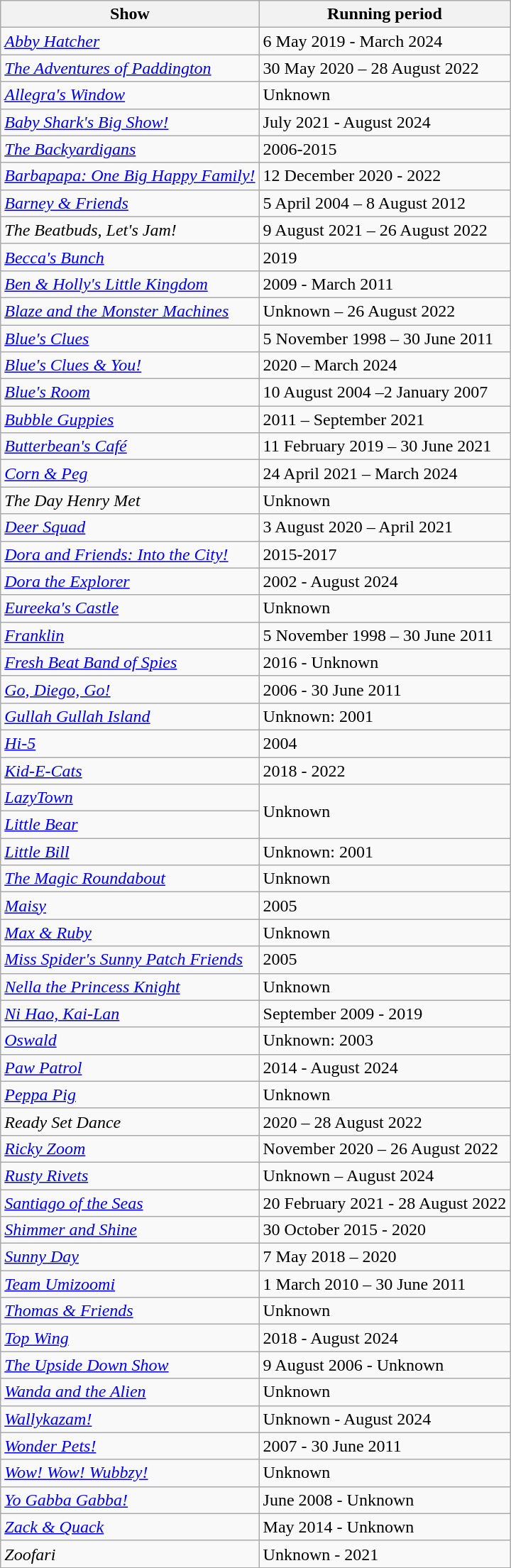<table class="wikitable sortable">
<tr>
<th>Show</th>
<th>Running period</th>
</tr>
<tr>
<td><em><a href='#'>Abby Hatcher</a></em></td>
<td>6 May 2019 - March 2024</td>
</tr>
<tr>
<td><em><a href='#'>The Adventures of Paddington</a></em></td>
<td>30 May 2020 – 28 August 2022</td>
</tr>
<tr>
<td><em><a href='#'>Allegra's Window</a></em></td>
<td>Unknown</td>
</tr>
<tr>
<td><em><a href='#'>Baby Shark's Big Show!</a></em></td>
<td>July 2021 - August 2024</td>
</tr>
<tr>
<td><em><a href='#'>The Backyardigans</a></em></td>
<td>2006-2015</td>
</tr>
<tr>
<td><em><a href='#'>Barbapapa: One Big Happy Family!</a></em></td>
<td>12 December 2020 - 2022</td>
</tr>
<tr>
<td><em><a href='#'>Barney & Friends</a></em></td>
<td>5 April 2004 – 8 August 2012</td>
</tr>
<tr>
<td><em>The Beatbuds, Let's Jam!</em></td>
<td>9 August 2021 – 26 August 2022</td>
</tr>
<tr>
<td><em><a href='#'>Becca's Bunch</a></em></td>
<td>2019</td>
</tr>
<tr>
<td><em><a href='#'>Ben & Holly's Little Kingdom</a></em></td>
<td>2009 - March 2011</td>
</tr>
<tr>
<td><em><a href='#'>Blaze and the Monster Machines</a></em></td>
<td>Unknown – 26 August 2022</td>
</tr>
<tr>
<td><em><a href='#'>Blue's Clues</a></em></td>
<td>5 November 1998 – 30 June 2011</td>
</tr>
<tr>
<td><em><a href='#'>Blue's Clues & You!</a></em></td>
<td>2020 – March 2024</td>
</tr>
<tr>
<td><em><a href='#'>Blue's Room</a></em></td>
<td>10 August 2004 –2 January 2007</td>
</tr>
<tr>
<td><em><a href='#'>Bubble Guppies</a></em></td>
<td>2011 – September 2021</td>
</tr>
<tr>
<td><em><a href='#'>Butterbean's Café</a></em></td>
<td>11 February 2019 – 30 June 2021</td>
</tr>
<tr>
<td><em><a href='#'>Corn & Peg</a></em></td>
<td>24 April 2021 – March 2024</td>
</tr>
<tr>
<td><em>The Day Henry Met</em></td>
<td>Unknown</td>
</tr>
<tr>
<td><em><a href='#'>Deer Squad</a></em></td>
<td>3 August 2020 – April 2021</td>
</tr>
<tr>
<td><em><a href='#'>Dora and Friends: Into the City!</a></em></td>
<td>2015-2017</td>
</tr>
<tr>
<td><em><a href='#'>Dora the Explorer</a></em></td>
<td>2002 - August 2024</td>
</tr>
<tr>
<td><em><a href='#'>Eureeka's Castle</a></em></td>
<td>Unknown</td>
</tr>
<tr>
<td><em><a href='#'>Franklin</a></em></td>
<td>5 November 1998 – 30 June 2011</td>
</tr>
<tr>
<td><em><a href='#'>Fresh Beat Band of Spies</a></em></td>
<td>2016 - Unknown</td>
</tr>
<tr>
<td><em><a href='#'>Go, Diego, Go!</a></em></td>
<td>2006 - 30 June 2011</td>
</tr>
<tr>
<td><em><a href='#'>Gullah Gullah Island</a></em></td>
<td>Unknown: 2001</td>
</tr>
<tr>
<td><em><a href='#'>Hi-5</a></em></td>
<td>2004</td>
</tr>
<tr>
<td><em><a href='#'>Kid-E-Cats</a></em></td>
<td>2018 - 2022</td>
</tr>
<tr>
<td><em><a href='#'>LazyTown</a></em></td>
<td rowspan="2">Unknown</td>
</tr>
<tr>
<td><em><a href='#'>Little Bear</a></em></td>
</tr>
<tr>
<td><em><a href='#'>Little Bill</a></em></td>
<td>Unknown: 2001</td>
</tr>
<tr>
<td><em><a href='#'>The Magic Roundabout</a></em></td>
<td>Unknown</td>
</tr>
<tr>
<td><em><a href='#'>Maisy</a></em></td>
<td>2005</td>
</tr>
<tr>
<td><em><a href='#'>Max & Ruby</a></em></td>
<td>Unknown</td>
</tr>
<tr>
<td><em><a href='#'>Miss Spider's Sunny Patch Friends</a></em></td>
<td>2005</td>
</tr>
<tr>
<td><em><a href='#'>Nella the Princess Knight</a></em></td>
<td>Unknown</td>
</tr>
<tr>
<td><em><a href='#'>Ni Hao, Kai-Lan</a></em></td>
<td>September 2009 - 2019</td>
</tr>
<tr>
<td><em><a href='#'>Oswald</a></em></td>
<td>Unknown: 2003</td>
</tr>
<tr>
<td><em><a href='#'>Paw Patrol</a></em></td>
<td>2014 - August 2024</td>
</tr>
<tr>
<td><em><a href='#'>Peppa Pig</a></em></td>
<td>Unknown</td>
</tr>
<tr>
<td><em>Ready Set Dance</em></td>
<td>2020 – 28 August 2022</td>
</tr>
<tr>
<td><em><a href='#'>Ricky Zoom</a></em></td>
<td>November 2020 – 26 August 2022</td>
</tr>
<tr>
<td><em><a href='#'>Rusty Rivets</a></em></td>
<td>Unknown – August 2024</td>
</tr>
<tr>
<td><em><a href='#'>Santiago of the Seas</a></em></td>
<td>20 February 2021 - 28 August 2022</td>
</tr>
<tr>
<td><em><a href='#'>Shimmer and Shine</a></em></td>
<td>30 October 2015 - 2020</td>
</tr>
<tr>
<td><em><a href='#'>Sunny Day</a></em></td>
<td>7 May 2018 – 2020</td>
</tr>
<tr>
<td><em><a href='#'>Team Umizoomi</a></em></td>
<td>1 March 2010 – 30 June 2011</td>
</tr>
<tr>
<td><em><a href='#'>Thomas & Friends</a></em></td>
<td>Unknown</td>
</tr>
<tr>
<td><em><a href='#'>Top Wing</a></em></td>
<td>2018 - August 2024</td>
</tr>
<tr>
<td><em><a href='#'>The Upside Down Show</a></em></td>
<td>9 August 2006 - Unknown</td>
</tr>
<tr>
<td><em><a href='#'>Wanda and the Alien</a></em></td>
<td>Unknown</td>
</tr>
<tr>
<td><em><a href='#'>Wallykazam!</a></em></td>
<td>Unknown - August 2024</td>
</tr>
<tr>
<td><em><a href='#'>Wonder Pets!</a></em></td>
<td>2007 - 30 June 2011</td>
</tr>
<tr>
<td><em><a href='#'>Wow! Wow! Wubbzy!</a></em></td>
<td>Unknown</td>
</tr>
<tr>
<td><em><a href='#'>Yo Gabba Gabba!</a></em></td>
<td>June 2008 - Unknown</td>
</tr>
<tr>
<td><em><a href='#'>Zack & Quack</a></em></td>
<td>May 2014 - Unknown</td>
</tr>
<tr>
<td><em>Zoofari</em></td>
<td>Unknown - 2021</td>
</tr>
</table>
